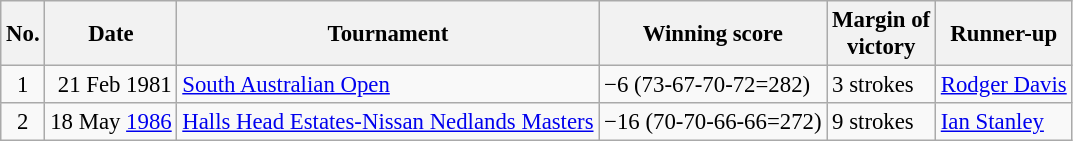<table class="wikitable" style="font-size:95%;">
<tr>
<th>No.</th>
<th>Date</th>
<th>Tournament</th>
<th>Winning score</th>
<th>Margin of<br>victory</th>
<th>Runner-up</th>
</tr>
<tr>
<td align=center>1</td>
<td align=right>21 Feb 1981</td>
<td><a href='#'>South Australian Open</a></td>
<td>−6 (73-67-70-72=282)</td>
<td>3 strokes</td>
<td> <a href='#'>Rodger Davis</a></td>
</tr>
<tr>
<td align=center>2</td>
<td align=right>18 May <a href='#'>1986</a></td>
<td><a href='#'>Halls Head Estates-Nissan Nedlands Masters</a></td>
<td>−16 (70-70-66-66=272)</td>
<td>9 strokes</td>
<td> <a href='#'>Ian Stanley</a></td>
</tr>
</table>
